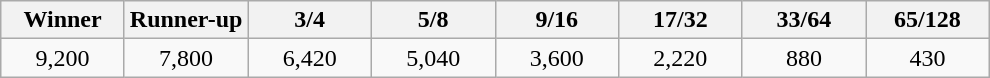<table class="wikitable" style="text-align:center">
<tr>
<th width="75">Winner</th>
<th width="75">Runner-up</th>
<th width="75">3/4</th>
<th width="75">5/8</th>
<th width="75">9/16</th>
<th width="75">17/32</th>
<th width="75">33/64</th>
<th width="75">65/128</th>
</tr>
<tr>
<td>9,200</td>
<td>7,800</td>
<td>6,420</td>
<td>5,040</td>
<td>3,600</td>
<td>2,220</td>
<td>880</td>
<td>430</td>
</tr>
</table>
